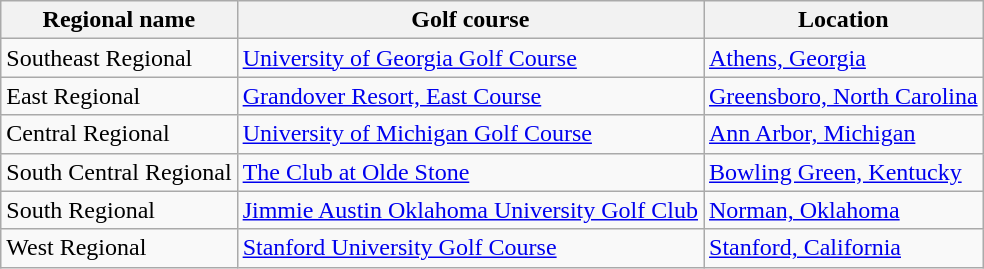<table class="wikitable">
<tr>
<th>Regional name</th>
<th>Golf course</th>
<th>Location</th>
</tr>
<tr>
<td>Southeast Regional</td>
<td><a href='#'>University of Georgia Golf Course</a></td>
<td><a href='#'>Athens, Georgia</a></td>
</tr>
<tr>
<td>East Regional</td>
<td><a href='#'>Grandover Resort, East Course</a></td>
<td><a href='#'>Greensboro, North Carolina</a></td>
</tr>
<tr>
<td>Central Regional</td>
<td><a href='#'>University of Michigan Golf Course</a></td>
<td><a href='#'>Ann Arbor, Michigan</a></td>
</tr>
<tr>
<td>South Central Regional</td>
<td><a href='#'>The Club at Olde Stone</a></td>
<td><a href='#'>Bowling Green, Kentucky</a></td>
</tr>
<tr>
<td>South Regional</td>
<td><a href='#'>Jimmie Austin Oklahoma University Golf Club</a></td>
<td><a href='#'>Norman, Oklahoma</a></td>
</tr>
<tr>
<td>West Regional</td>
<td><a href='#'>Stanford University Golf Course</a></td>
<td><a href='#'>Stanford, California</a></td>
</tr>
</table>
